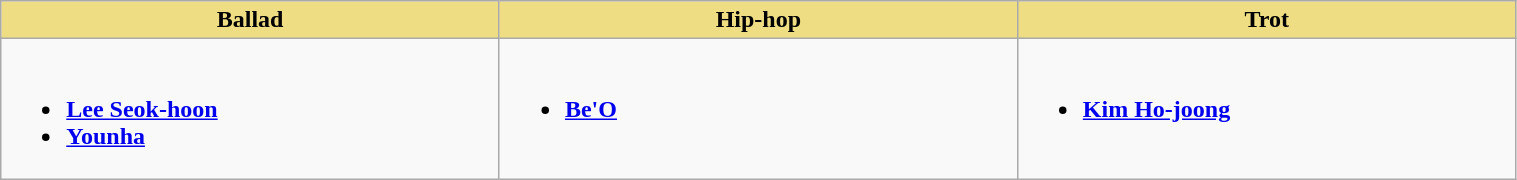<table class="wikitable" style="width:80%">
<tr>
<th scope="col" style="background:#EEDD82; width:26%">Ballad</th>
<th scope="col" style="background:#EEDD82; width:27%">Hip-hop</th>
<th scope="col" style="background:#EEDD82; width:26%">Trot</th>
</tr>
<tr>
<td style="vertical-align:top"><br><ul><li><strong><a href='#'>Lee Seok-hoon</a></strong></li><li><strong><a href='#'>Younha</a></strong></li></ul></td>
<td style="vertical-align:top"><br><ul><li><strong><a href='#'>Be'O</a></strong></li></ul></td>
<td style="vertical-align:top"><br><ul><li><strong><a href='#'>Kim Ho-joong</a></strong></li></ul></td>
</tr>
</table>
